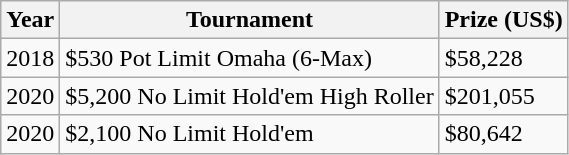<table class="wikitable">
<tr>
<th>Year</th>
<th>Tournament</th>
<th>Prize (US$)</th>
</tr>
<tr>
<td>2018</td>
<td>$530 Pot Limit Omaha (6-Max)</td>
<td>$58,228</td>
</tr>
<tr>
<td>2020</td>
<td>$5,200 No Limit Hold'em High Roller</td>
<td>$201,055</td>
</tr>
<tr>
<td>2020</td>
<td>$2,100 No Limit Hold'em</td>
<td>$80,642</td>
</tr>
</table>
